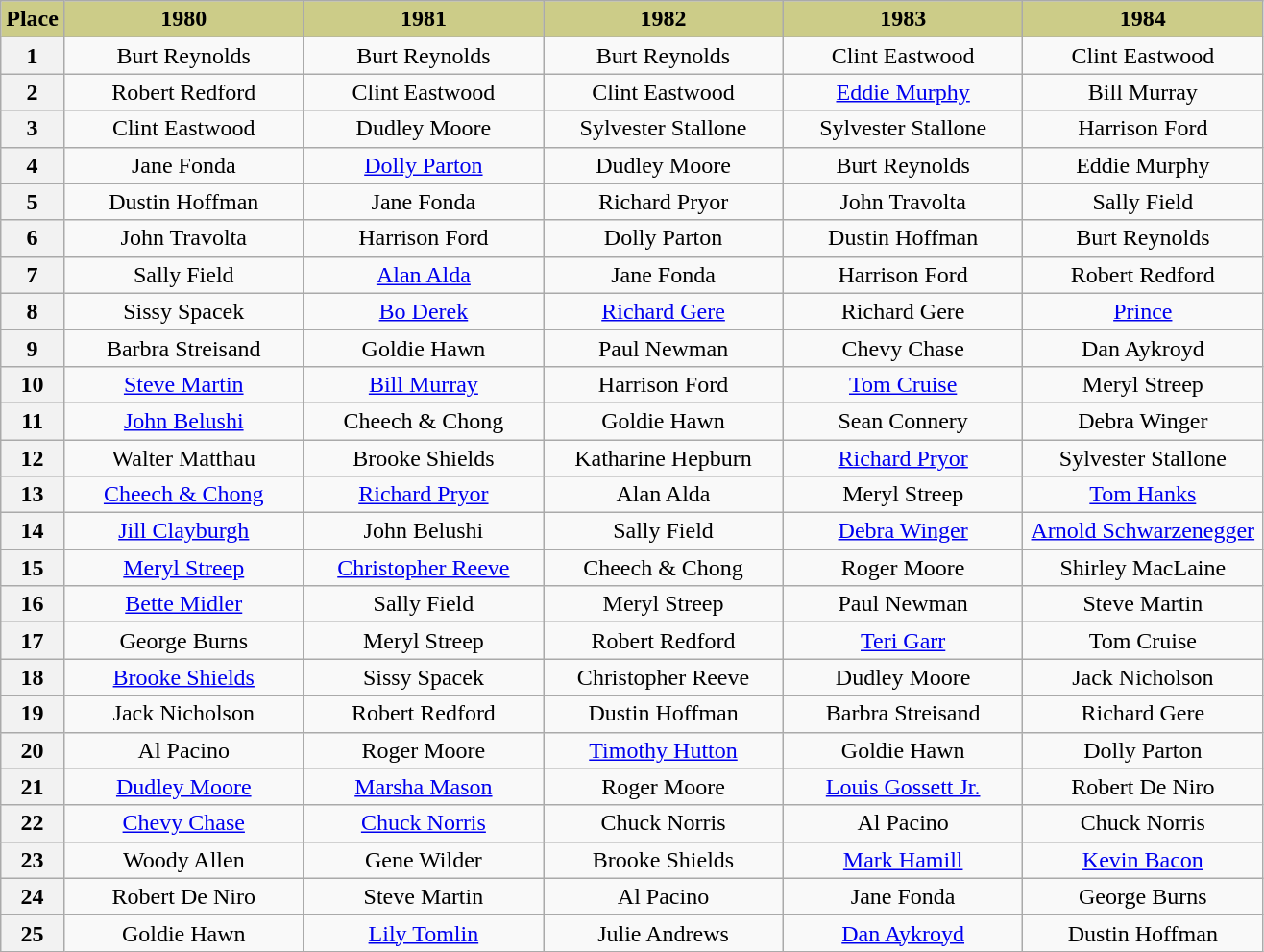<table class="wikitable" style="text-align:center">
<tr>
<th scope="col" style="background:#CC8" width="5%">Place</th>
<th scope="col" style="background:#CC8" width="19%">1980</th>
<th scope="col" style="background:#CC8" width="19%">1981</th>
<th scope="col" style="background:#CC8" width="19%">1982</th>
<th scope="col" style="background:#CC8" width="19%">1983</th>
<th scope="col" style="background:#CC8" width="19%">1984</th>
</tr>
<tr>
<th scope="row">1</th>
<td>Burt Reynolds</td>
<td>Burt Reynolds</td>
<td>Burt Reynolds</td>
<td>Clint Eastwood</td>
<td>Clint Eastwood</td>
</tr>
<tr>
<th scope="row">2</th>
<td>Robert Redford</td>
<td>Clint Eastwood</td>
<td>Clint Eastwood</td>
<td><a href='#'>Eddie Murphy</a></td>
<td>Bill Murray</td>
</tr>
<tr>
<th scope="row">3</th>
<td>Clint Eastwood</td>
<td>Dudley Moore</td>
<td>Sylvester Stallone</td>
<td>Sylvester Stallone</td>
<td>Harrison Ford</td>
</tr>
<tr>
<th scope="row">4</th>
<td>Jane Fonda</td>
<td><a href='#'>Dolly Parton</a></td>
<td>Dudley Moore</td>
<td>Burt Reynolds</td>
<td>Eddie Murphy</td>
</tr>
<tr>
<th scope="row">5</th>
<td>Dustin Hoffman</td>
<td>Jane Fonda</td>
<td>Richard Pryor</td>
<td>John Travolta</td>
<td>Sally Field</td>
</tr>
<tr>
<th scope="row">6</th>
<td>John Travolta</td>
<td>Harrison Ford</td>
<td>Dolly Parton</td>
<td>Dustin Hoffman</td>
<td>Burt Reynolds</td>
</tr>
<tr>
<th scope="row">7</th>
<td>Sally Field</td>
<td><a href='#'>Alan Alda</a></td>
<td>Jane Fonda</td>
<td>Harrison Ford</td>
<td>Robert Redford</td>
</tr>
<tr>
<th scope="row">8</th>
<td>Sissy Spacek</td>
<td><a href='#'>Bo Derek</a></td>
<td><a href='#'>Richard Gere</a></td>
<td>Richard Gere</td>
<td><a href='#'>Prince</a></td>
</tr>
<tr>
<th scope="row">9</th>
<td>Barbra Streisand</td>
<td>Goldie Hawn</td>
<td>Paul Newman</td>
<td>Chevy Chase</td>
<td>Dan Aykroyd</td>
</tr>
<tr>
<th scope="row">10</th>
<td><a href='#'>Steve Martin</a></td>
<td><a href='#'>Bill Murray</a></td>
<td>Harrison Ford</td>
<td><a href='#'>Tom Cruise</a></td>
<td>Meryl Streep</td>
</tr>
<tr>
<th scope="row">11</th>
<td><a href='#'>John Belushi</a></td>
<td>Cheech & Chong</td>
<td>Goldie Hawn</td>
<td>Sean Connery</td>
<td>Debra Winger</td>
</tr>
<tr>
<th scope="row">12</th>
<td>Walter Matthau</td>
<td>Brooke Shields</td>
<td>Katharine Hepburn</td>
<td><a href='#'>Richard Pryor</a></td>
<td>Sylvester Stallone</td>
</tr>
<tr>
<th scope="row">13</th>
<td><a href='#'>Cheech & Chong</a></td>
<td><a href='#'>Richard Pryor</a></td>
<td>Alan Alda</td>
<td>Meryl Streep</td>
<td><a href='#'>Tom Hanks</a></td>
</tr>
<tr>
<th scope="row">14</th>
<td><a href='#'>Jill Clayburgh</a></td>
<td>John Belushi</td>
<td>Sally Field</td>
<td><a href='#'>Debra Winger</a></td>
<td><a href='#'>Arnold Schwarzenegger</a></td>
</tr>
<tr>
<th scope="row">15</th>
<td><a href='#'>Meryl Streep</a></td>
<td><a href='#'>Christopher Reeve</a></td>
<td>Cheech & Chong</td>
<td>Roger Moore</td>
<td>Shirley MacLaine</td>
</tr>
<tr>
<th scope="row">16</th>
<td><a href='#'>Bette Midler</a></td>
<td>Sally Field</td>
<td>Meryl Streep</td>
<td>Paul Newman</td>
<td>Steve Martin</td>
</tr>
<tr>
<th scope="row">17</th>
<td>George Burns</td>
<td>Meryl Streep</td>
<td>Robert Redford</td>
<td><a href='#'>Teri Garr</a></td>
<td>Tom Cruise</td>
</tr>
<tr>
<th scope="row">18</th>
<td><a href='#'>Brooke Shields</a></td>
<td>Sissy Spacek</td>
<td>Christopher Reeve</td>
<td>Dudley Moore</td>
<td>Jack Nicholson</td>
</tr>
<tr>
<th scope="row">19</th>
<td>Jack Nicholson</td>
<td>Robert Redford</td>
<td>Dustin Hoffman</td>
<td>Barbra Streisand</td>
<td>Richard Gere</td>
</tr>
<tr>
<th scope="row">20</th>
<td>Al Pacino</td>
<td>Roger Moore</td>
<td><a href='#'>Timothy Hutton</a></td>
<td>Goldie Hawn</td>
<td>Dolly Parton</td>
</tr>
<tr>
<th scope="row">21</th>
<td><a href='#'>Dudley Moore</a></td>
<td><a href='#'>Marsha Mason</a></td>
<td>Roger Moore</td>
<td><a href='#'>Louis Gossett Jr.</a></td>
<td>Robert De Niro</td>
</tr>
<tr>
<th scope="row">22</th>
<td><a href='#'>Chevy Chase</a></td>
<td><a href='#'>Chuck Norris</a></td>
<td>Chuck Norris</td>
<td>Al Pacino</td>
<td>Chuck Norris</td>
</tr>
<tr>
<th scope="row">23</th>
<td>Woody Allen</td>
<td>Gene Wilder</td>
<td>Brooke Shields</td>
<td><a href='#'>Mark Hamill</a></td>
<td><a href='#'>Kevin Bacon</a></td>
</tr>
<tr>
<th scope="row">24</th>
<td>Robert De Niro</td>
<td>Steve Martin</td>
<td>Al Pacino</td>
<td>Jane Fonda</td>
<td>George Burns</td>
</tr>
<tr>
<th scope="row">25</th>
<td>Goldie Hawn</td>
<td><a href='#'>Lily Tomlin</a></td>
<td>Julie Andrews</td>
<td><a href='#'>Dan Aykroyd</a></td>
<td>Dustin Hoffman</td>
</tr>
</table>
